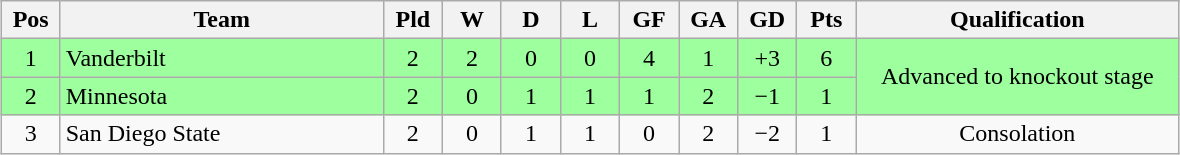<table class="wikitable" style="text-align:center; margin: 1em auto">
<tr>
<th style="width:2em">Pos</th>
<th style="width:13em">Team</th>
<th style="width:2em">Pld</th>
<th style="width:2em">W</th>
<th style="width:2em">D</th>
<th style="width:2em">L</th>
<th style="width:2em">GF</th>
<th style="width:2em">GA</th>
<th style="width:2em">GD</th>
<th style="width:2em">Pts</th>
<th style="width:13em">Qualification</th>
</tr>
<tr bgcolor="#9eff9e">
<td>1</td>
<td style="text-align:left">Vanderbilt</td>
<td>2</td>
<td>2</td>
<td>0</td>
<td>0</td>
<td>4</td>
<td>1</td>
<td>+3</td>
<td>6</td>
<td rowspan="2">Advanced to knockout stage</td>
</tr>
<tr bgcolor="#9eff9e">
<td>2</td>
<td style="text-align:left">Minnesota</td>
<td>2</td>
<td>0</td>
<td>1</td>
<td>1</td>
<td>1</td>
<td>2</td>
<td>−1</td>
<td>1</td>
</tr>
<tr>
<td>3</td>
<td style="text-align:left">San Diego State</td>
<td>2</td>
<td>0</td>
<td>1</td>
<td>1</td>
<td>0</td>
<td>2</td>
<td>−2</td>
<td>1</td>
<td>Consolation</td>
</tr>
</table>
